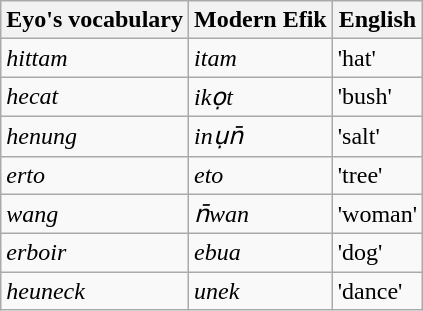<table class="wikitable">
<tr>
<th>Eyo's vocabulary</th>
<th>Modern Efik</th>
<th>English</th>
</tr>
<tr>
<td><em>hittam</em></td>
<td><em>itam</em></td>
<td>'hat'</td>
</tr>
<tr>
<td><em>hecat</em></td>
<td><em>ikọt</em></td>
<td>'bush'</td>
</tr>
<tr>
<td><em>henung</em></td>
<td><em>inụn̄</em></td>
<td>'salt'</td>
</tr>
<tr>
<td><em>erto</em></td>
<td><em>eto</em></td>
<td>'tree'</td>
</tr>
<tr>
<td><em>wang</em></td>
<td><em>n̄wan</em></td>
<td>'woman'</td>
</tr>
<tr>
<td><em>erboir</em></td>
<td><em>ebua</em></td>
<td>'dog'</td>
</tr>
<tr>
<td><em>heuneck</em></td>
<td><em>unek</em></td>
<td>'dance'</td>
</tr>
</table>
